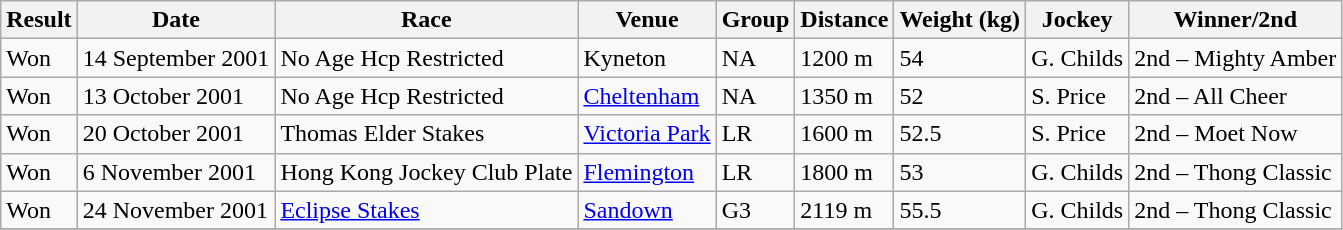<table class="wikitable">
<tr>
<th>Result</th>
<th>Date</th>
<th>Race</th>
<th>Venue</th>
<th>Group</th>
<th>Distance</th>
<th>Weight (kg)</th>
<th>Jockey</th>
<th>Winner/2nd</th>
</tr>
<tr>
<td>Won</td>
<td>14 September 2001</td>
<td>No Age Hcp Restricted</td>
<td>Kyneton</td>
<td>NA</td>
<td>1200 m</td>
<td>54</td>
<td>G. Childs</td>
<td>2nd – Mighty Amber</td>
</tr>
<tr>
<td>Won</td>
<td>13 October 2001</td>
<td>No Age Hcp Restricted</td>
<td><a href='#'>Cheltenham</a></td>
<td>NA</td>
<td>1350 m</td>
<td>52</td>
<td>S. Price</td>
<td>2nd – All Cheer</td>
</tr>
<tr>
<td>Won</td>
<td>20 October 2001</td>
<td>Thomas Elder Stakes</td>
<td><a href='#'>Victoria Park</a></td>
<td>LR</td>
<td>1600 m</td>
<td>52.5</td>
<td>S. Price</td>
<td>2nd – Moet Now</td>
</tr>
<tr>
<td>Won</td>
<td>6 November 2001</td>
<td>Hong Kong Jockey Club Plate</td>
<td><a href='#'>Flemington</a></td>
<td>LR</td>
<td>1800 m</td>
<td>53</td>
<td>G. Childs</td>
<td>2nd – Thong Classic</td>
</tr>
<tr>
<td>Won</td>
<td>24 November 2001</td>
<td><a href='#'>Eclipse Stakes</a></td>
<td><a href='#'>Sandown</a></td>
<td>G3</td>
<td>2119 m</td>
<td>55.5</td>
<td>G. Childs</td>
<td>2nd – Thong Classic</td>
</tr>
<tr>
</tr>
</table>
